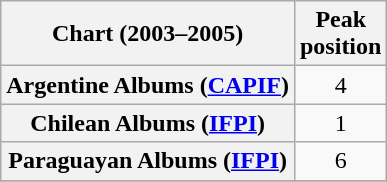<table class="wikitable sortable plainrowheaders" style="text-align:center">
<tr>
<th scope="col">Chart (2003–2005)</th>
<th scope="col">Peak<br>position</th>
</tr>
<tr>
<th scope="row">Argentine Albums (<a href='#'>CAPIF</a>)</th>
<td>4</td>
</tr>
<tr>
<th scope="row">Chilean Albums (<a href='#'>IFPI</a>)</th>
<td>1</td>
</tr>
<tr>
<th scope="row">Paraguayan Albums (<a href='#'>IFPI</a>)</th>
<td>6</td>
</tr>
<tr>
</tr>
</table>
